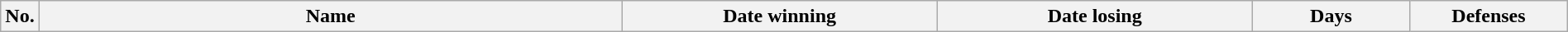<table class="wikitable" width=100%>
<tr>
<th style="width:1%;">No.</th>
<th style="width:37%;">Name</th>
<th style="width:20%;">Date winning</th>
<th style="width:20%;">Date losing</th>
<th data-sort-type="number" style="width:10%;">Days</th>
<th data-sort-type="number" style="width:10%;">Defenses</th>
</tr>
</table>
